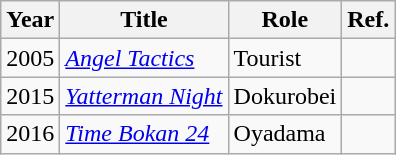<table class="wikitable">
<tr>
<th>Year</th>
<th>Title</th>
<th>Role</th>
<th>Ref.</th>
</tr>
<tr>
<td>2005</td>
<td><em><a href='#'>Angel Tactics</a></em></td>
<td>Tourist</td>
<td></td>
</tr>
<tr>
<td>2015</td>
<td><em><a href='#'>Yatterman Night</a></em></td>
<td>Dokurobei</td>
<td></td>
</tr>
<tr>
<td>2016</td>
<td><em><a href='#'>Time Bokan 24</a></em></td>
<td>Oyadama</td>
<td></td>
</tr>
</table>
